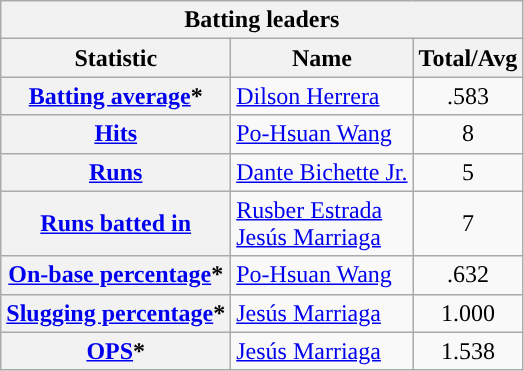<table class="wikitable plainrowheaders">
<tr>
<th colspan="4">Batting leaders</th>
</tr>
<tr>
<th scope="col">Statistic</th>
<th scope="col">Name</th>
<th scope="col">Total/Avg</th>
</tr>
<tr>
<th scope="row"><a href='#'>Batting average</a>*</th>
<td> <a href='#'>Dilson Herrera</a></td>
<td align=center>.583</td>
</tr>
<tr>
<th scope="row"><a href='#'>Hits</a></th>
<td> <a href='#'>Po-Hsuan Wang</a></td>
<td align=center>8</td>
</tr>
<tr>
<th scope="row"><a href='#'>Runs</a></th>
<td> <a href='#'>Dante Bichette Jr.</a></td>
<td align=center>5</td>
</tr>
<tr>
<th scope="row"><a href='#'>Runs batted in</a></th>
<td> <a href='#'>Rusber Estrada</a> <br> <a href='#'>Jesús Marriaga</a></td>
<td align="center">7</td>
</tr>
<tr>
<th scope="row"><a href='#'>On-base percentage</a>*</th>
<td> <a href='#'>Po-Hsuan Wang</a></td>
<td align=center>.632</td>
</tr>
<tr>
<th scope="row"><a href='#'>Slugging percentage</a>*</th>
<td> <a href='#'>Jesús Marriaga</a></td>
<td align=center>1.000</td>
</tr>
<tr>
<th scope="row"><a href='#'>OPS</a>*</th>
<td> <a href='#'>Jesús Marriaga</a></td>
<td align=center>1.538</td>
</tr>
</table>
